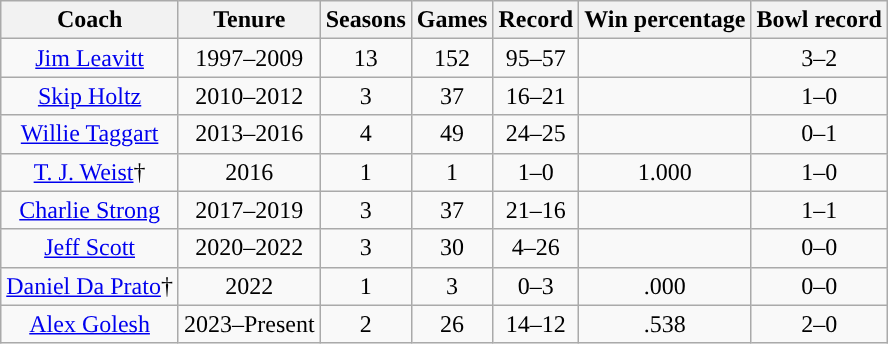<table class="wikitable sortable" style="text-align:center;">
<tr>
<th style="text-align:center;">Coach</th>
<th style="text-align:center;">Tenure</th>
<th style="text-align:center;">Seasons</th>
<th style="text-align:center;">Games</th>
<th style="text-align:center;">Record</th>
<th style="text-align:center;">Win percentage</th>
<th style="text-align:center;">Bowl record</th>
</tr>
<tr>
<td><a href='#'>Jim Leavitt</a></td>
<td>1997–2009</td>
<td>13</td>
<td>152</td>
<td>95–57</td>
<td></td>
<td>3–2</td>
</tr>
<tr>
<td><a href='#'>Skip Holtz</a></td>
<td>2010–2012</td>
<td>3</td>
<td>37</td>
<td>16–21</td>
<td></td>
<td>1–0</td>
</tr>
<tr>
<td><a href='#'>Willie Taggart</a></td>
<td>2013–2016</td>
<td>4</td>
<td>49</td>
<td>24–25</td>
<td></td>
<td>0–1</td>
</tr>
<tr>
<td><a href='#'>T. J. Weist</a>†</td>
<td>2016</td>
<td>1</td>
<td>1</td>
<td>1–0</td>
<td>1.000</td>
<td>1–0</td>
</tr>
<tr>
<td><a href='#'>Charlie Strong</a></td>
<td>2017–2019</td>
<td>3</td>
<td>37</td>
<td>21–16</td>
<td></td>
<td>1–1</td>
</tr>
<tr>
<td><a href='#'>Jeff Scott</a></td>
<td>2020–2022</td>
<td>3</td>
<td>30</td>
<td>4–26</td>
<td></td>
<td>0–0</td>
</tr>
<tr>
<td><a href='#'>Daniel Da Prato</a>†</td>
<td>2022</td>
<td>1</td>
<td>3</td>
<td>0–3</td>
<td>.000</td>
<td>0–0</td>
</tr>
<tr>
<td><a href='#'>Alex Golesh</a></td>
<td>2023–Present</td>
<td>2</td>
<td>26</td>
<td>14–12</td>
<td>.538</td>
<td>2–0</td>
</tr>
</table>
